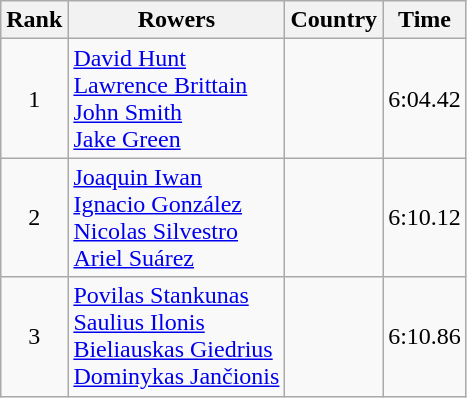<table class="wikitable" style="text-align:center">
<tr>
<th>Rank</th>
<th>Rowers</th>
<th>Country</th>
<th>Time</th>
</tr>
<tr>
<td>1</td>
<td align="left"><a href='#'>David Hunt</a><br><a href='#'>Lawrence Brittain</a><br><a href='#'>John Smith</a><br><a href='#'>Jake Green</a></td>
<td align="left"></td>
<td>6:04.42</td>
</tr>
<tr>
<td>2</td>
<td align="left"><a href='#'>Joaquin Iwan</a><br><a href='#'>Ignacio González</a><br><a href='#'>Nicolas Silvestro</a><br><a href='#'>Ariel Suárez</a></td>
<td align="left"></td>
<td>6:10.12</td>
</tr>
<tr>
<td>3</td>
<td align="left"><a href='#'>Povilas Stankunas</a><br><a href='#'>Saulius Ilonis</a><br><a href='#'>Bieliauskas Giedrius</a><br><a href='#'>Dominykas Jančionis</a></td>
<td align="left"></td>
<td>6:10.86</td>
</tr>
</table>
